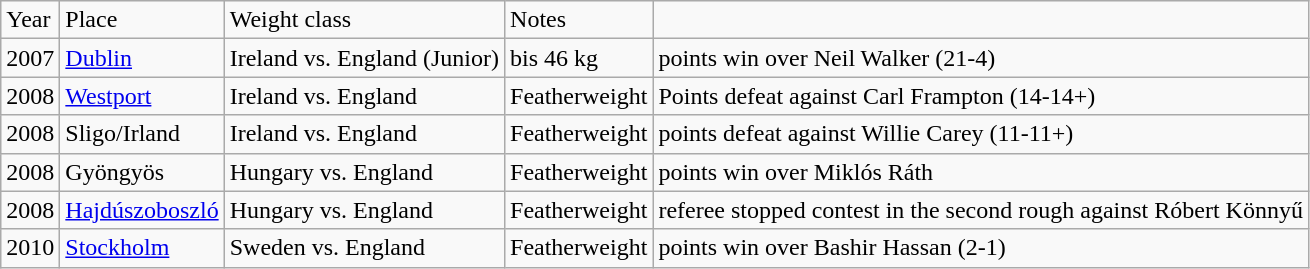<table class="wikitable">
<tr>
<td>Year</td>
<td>Place</td>
<td>Weight class</td>
<td>Notes</td>
</tr>
<tr>
<td>2007</td>
<td><a href='#'>Dublin</a></td>
<td>Ireland vs. England (Junior)</td>
<td>bis 46 kg</td>
<td>points win over Neil Walker (21-4)</td>
</tr>
<tr>
<td>2008</td>
<td><a href='#'>Westport</a></td>
<td>Ireland vs. England</td>
<td>Featherweight</td>
<td>Points defeat against Carl Frampton (14-14+)</td>
</tr>
<tr>
<td>2008</td>
<td>Sligo/Irland</td>
<td>Ireland vs. England</td>
<td>Featherweight</td>
<td>points defeat against Willie Carey (11-11+)</td>
</tr>
<tr>
<td>2008</td>
<td>Gyöngyös</td>
<td>Hungary vs. England</td>
<td>Featherweight</td>
<td>points win over Miklós Ráth</td>
</tr>
<tr>
<td>2008</td>
<td><a href='#'>Hajdúszoboszló</a></td>
<td>Hungary vs. England</td>
<td>Featherweight</td>
<td>referee stopped contest in the second rough against Róbert Könnyű</td>
</tr>
<tr>
<td>2010</td>
<td><a href='#'>Stockholm</a></td>
<td>Sweden vs. England</td>
<td>Featherweight</td>
<td>points win over Bashir Hassan (2-1)</td>
</tr>
</table>
